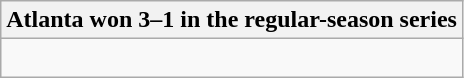<table class="wikitable collapsible collapsed">
<tr>
<th>Atlanta won 3–1 in the regular-season series</th>
</tr>
<tr>
<td><br>


</td>
</tr>
</table>
